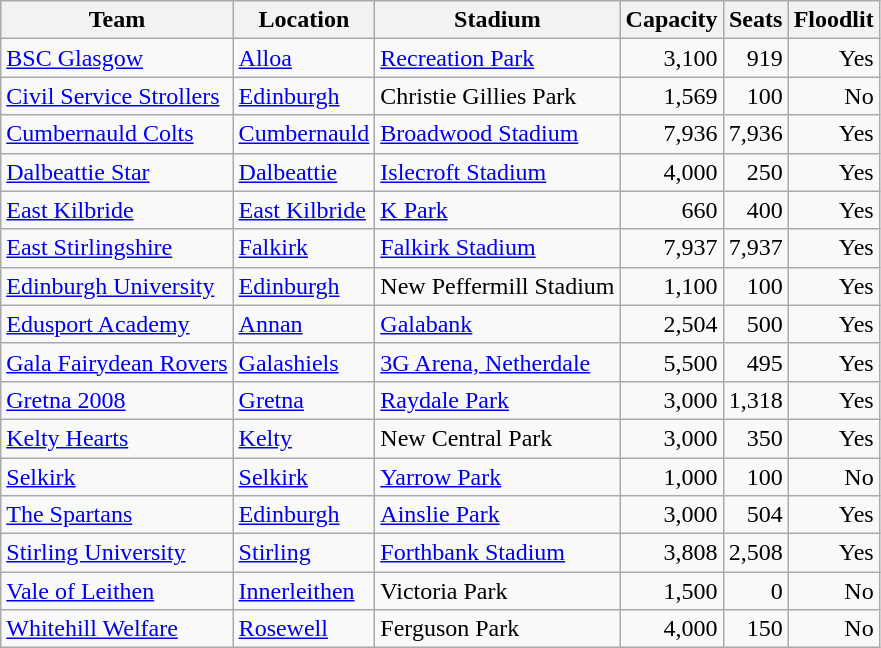<table class="wikitable sortable">
<tr>
<th>Team</th>
<th>Location</th>
<th>Stadium</th>
<th data-sort-type="number">Capacity</th>
<th data-sort-type="number">Seats</th>
<th>Floodlit</th>
</tr>
<tr>
<td><a href='#'>BSC Glasgow</a></td>
<td><a href='#'>Alloa</a></td>
<td><a href='#'>Recreation Park</a></td>
<td align=right>3,100</td>
<td align=right>919</td>
<td align=right>Yes</td>
</tr>
<tr>
<td><a href='#'>Civil Service Strollers</a></td>
<td><a href='#'>Edinburgh</a></td>
<td>Christie Gillies Park</td>
<td align=right>1,569</td>
<td align=right>100</td>
<td align=right>No</td>
</tr>
<tr>
<td><a href='#'>Cumbernauld Colts</a></td>
<td><a href='#'>Cumbernauld</a></td>
<td><a href='#'>Broadwood Stadium</a></td>
<td align=right>7,936</td>
<td align=right>7,936</td>
<td align=right>Yes</td>
</tr>
<tr>
<td><a href='#'>Dalbeattie Star</a></td>
<td><a href='#'>Dalbeattie</a></td>
<td><a href='#'>Islecroft Stadium</a></td>
<td align=right>4,000</td>
<td align=right>250</td>
<td align=right>Yes</td>
</tr>
<tr>
<td><a href='#'>East Kilbride</a></td>
<td><a href='#'>East Kilbride</a></td>
<td><a href='#'>K Park</a></td>
<td align=right>660</td>
<td align=right>400</td>
<td align=right>Yes</td>
</tr>
<tr>
<td><a href='#'>East Stirlingshire</a></td>
<td><a href='#'>Falkirk</a></td>
<td><a href='#'>Falkirk Stadium</a></td>
<td align=right>7,937</td>
<td align=right>7,937</td>
<td align=right>Yes</td>
</tr>
<tr>
<td><a href='#'>Edinburgh University</a></td>
<td><a href='#'>Edinburgh</a></td>
<td>New Peffermill Stadium</td>
<td align=right>1,100</td>
<td align=right>100</td>
<td align=right>Yes</td>
</tr>
<tr>
<td><a href='#'>Edusport Academy</a></td>
<td><a href='#'>Annan</a></td>
<td><a href='#'>Galabank</a></td>
<td align=right>2,504</td>
<td align=right>500</td>
<td align=right>Yes</td>
</tr>
<tr>
<td><a href='#'>Gala Fairydean Rovers</a></td>
<td><a href='#'>Galashiels</a></td>
<td><a href='#'>3G Arena, Netherdale</a></td>
<td align=right>5,500</td>
<td align=right>495</td>
<td align=right>Yes</td>
</tr>
<tr>
<td><a href='#'>Gretna 2008</a></td>
<td><a href='#'>Gretna</a></td>
<td><a href='#'>Raydale Park</a></td>
<td align=right>3,000</td>
<td align=right>1,318</td>
<td align=right>Yes</td>
</tr>
<tr>
<td><a href='#'>Kelty Hearts</a></td>
<td><a href='#'>Kelty</a></td>
<td>New Central Park</td>
<td align=right>3,000</td>
<td align=right>350</td>
<td align=right>Yes</td>
</tr>
<tr>
<td><a href='#'>Selkirk</a></td>
<td><a href='#'>Selkirk</a></td>
<td><a href='#'>Yarrow Park</a></td>
<td align=right>1,000</td>
<td align=right>100</td>
<td align=right>No</td>
</tr>
<tr>
<td><a href='#'>The Spartans</a></td>
<td><a href='#'>Edinburgh</a></td>
<td><a href='#'>Ainslie Park</a></td>
<td align=right>3,000</td>
<td align=right>504</td>
<td align=right>Yes</td>
</tr>
<tr>
<td><a href='#'>Stirling University</a></td>
<td><a href='#'>Stirling</a></td>
<td><a href='#'>Forthbank Stadium</a></td>
<td align=right>3,808</td>
<td align=right>2,508</td>
<td align=right>Yes</td>
</tr>
<tr>
<td><a href='#'>Vale of Leithen</a></td>
<td><a href='#'>Innerleithen</a></td>
<td>Victoria Park</td>
<td align=right>1,500</td>
<td align=right>0</td>
<td align=right>No</td>
</tr>
<tr>
<td><a href='#'>Whitehill Welfare</a></td>
<td><a href='#'>Rosewell</a></td>
<td>Ferguson Park</td>
<td align=right>4,000</td>
<td align=right>150</td>
<td align=right>No</td>
</tr>
</table>
